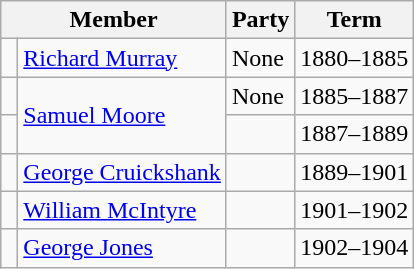<table class="wikitable">
<tr>
<th colspan="2">Member</th>
<th>Party</th>
<th>Term</th>
</tr>
<tr>
<td> </td>
<td><a href='#'>Richard Murray</a></td>
<td>None</td>
<td>1880–1885</td>
</tr>
<tr>
<td> </td>
<td rowspan="2"><a href='#'>Samuel Moore</a></td>
<td>None</td>
<td>1885–1887</td>
</tr>
<tr>
<td> </td>
<td></td>
<td>1887–1889</td>
</tr>
<tr>
<td> </td>
<td><a href='#'>George Cruickshank</a></td>
<td></td>
<td>1889–1901</td>
</tr>
<tr>
<td> </td>
<td><a href='#'>William McIntyre</a></td>
<td></td>
<td>1901–1902</td>
</tr>
<tr>
<td> </td>
<td><a href='#'>George Jones</a></td>
<td></td>
<td>1902–1904</td>
</tr>
</table>
